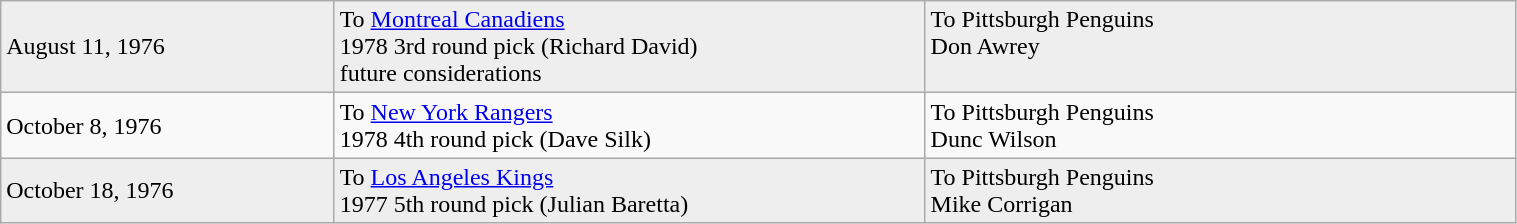<table class="wikitable" style="border:1px solid #999999; width:80%;">
<tr bgcolor="eeeeee">
<td style='width:22%;'>August 11, 1976</td>
<td style='width:39%;' valign='top'>To <a href='#'>Montreal Canadiens</a><br>1978 3rd round pick (Richard David) <br>future considerations</td>
<td style='width:39%;' valign='top'>To Pittsburgh Penguins<br>Don Awrey</td>
</tr>
<tr>
<td style='width:22%;'>October 8, 1976</td>
<td style='width:39%;' valign='top'>To <a href='#'>New York Rangers</a><br>1978 4th round pick (Dave Silk)</td>
<td style='width:39%;' valign='top'>To Pittsburgh Penguins<br>Dunc Wilson</td>
</tr>
<tr bgcolor="eeeeee">
<td style='width:22%;'>October 18, 1976</td>
<td style='width:39%;' valign='top'>To <a href='#'>Los Angeles Kings</a><br>1977 5th round pick (Julian Baretta)</td>
<td style='width:39%;' valign='top'>To Pittsburgh Penguins<br>Mike Corrigan</td>
</tr>
</table>
